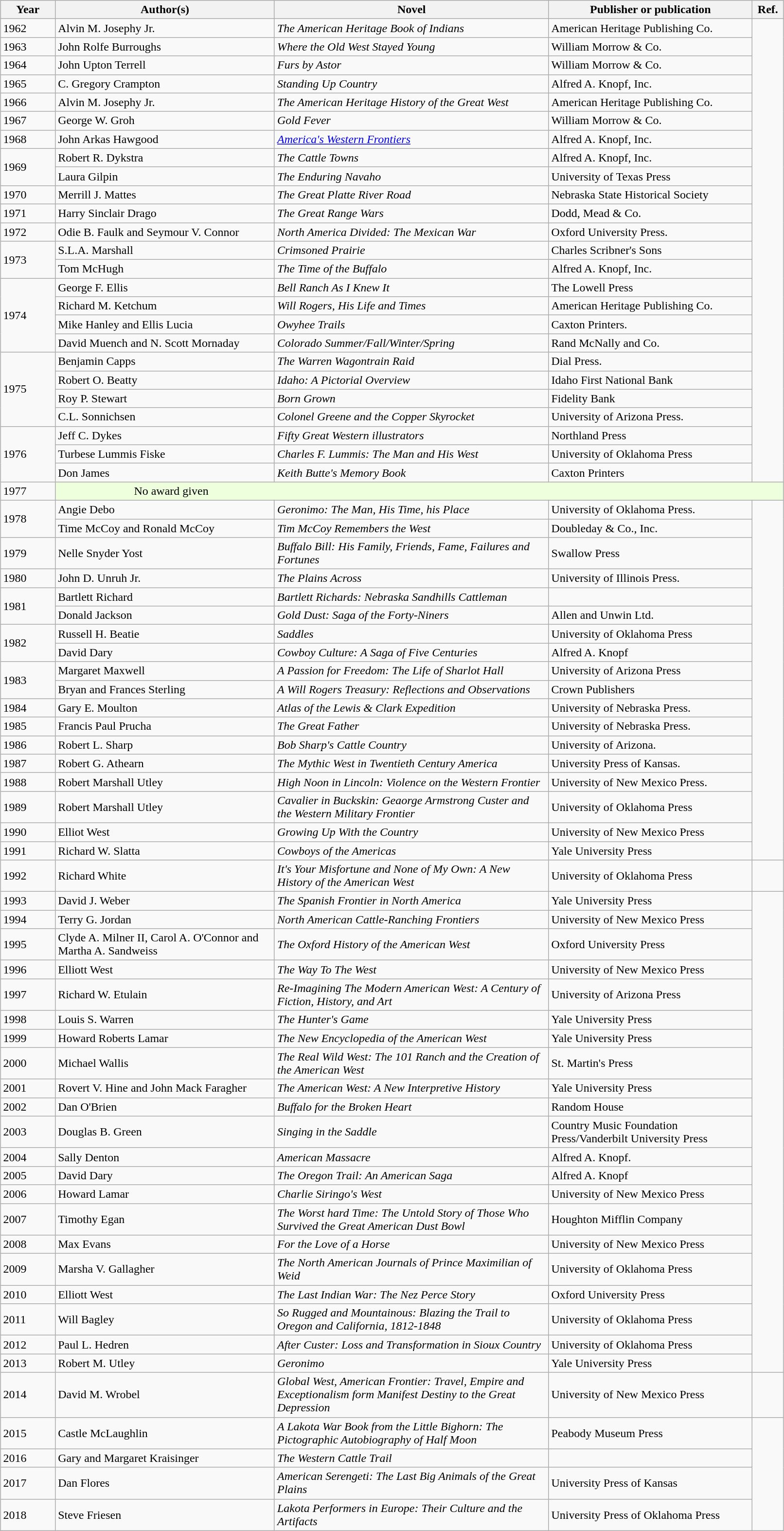<table class="sortable wikitable" width="85%" cellpadding="5" style="margin: 1em auto 1em auto">
<tr>
<th width="7%" scope="col">Year</th>
<th width="28%" scope="col">Author(s)</th>
<th width="35%" scope="col">Novel</th>
<th width="26%" scope="col">Publisher or publication</th>
<th width="4%" scope="col" class="unsortable">Ref.</th>
</tr>
<tr>
<td>1962</td>
<td>Alvin M. Josephy Jr.</td>
<td><em>The American Heritage Book of Indians</em></td>
<td>American Heritage Publishing Co.</td>
</tr>
<tr>
<td>1963</td>
<td>John Rolfe Burroughs</td>
<td><em>Where the Old West Stayed Young</em></td>
<td>William Morrow & Co.</td>
</tr>
<tr>
<td>1964</td>
<td>John Upton Terrell</td>
<td><em>Furs by Astor</em></td>
<td>William Morrow & Co.</td>
</tr>
<tr>
<td>1965</td>
<td>C. Gregory Crampton</td>
<td><em>Standing Up Country</em></td>
<td>Alfred A. Knopf, Inc.</td>
</tr>
<tr>
<td>1966</td>
<td>Alvin M. Josephy Jr.</td>
<td><em>The American Heritage History of the Great West</em></td>
<td>American Heritage Publishing Co.</td>
</tr>
<tr>
<td>1967</td>
<td>George W. Groh</td>
<td><em>Gold Fever</em></td>
<td>William Morrow & Co.</td>
</tr>
<tr>
<td>1968</td>
<td>John Arkas Hawgood</td>
<td><em><a href='#'>America's Western Frontiers</a></em></td>
<td>Alfred A. Knopf, Inc.</td>
</tr>
<tr>
<td rowspan="2">1969</td>
<td>Robert R. Dykstra</td>
<td><em>The Cattle Towns</em></td>
<td>Alfred A. Knopf, Inc.</td>
</tr>
<tr>
<td>Laura Gilpin</td>
<td><em>The Enduring Navaho</em></td>
<td>University of Texas Press</td>
</tr>
<tr>
<td>1970</td>
<td>Merrill J. Mattes</td>
<td><em>The Great Platte River Road</em></td>
<td>Nebraska State Historical Society</td>
</tr>
<tr>
<td>1971</td>
<td>Harry Sinclair Drago</td>
<td><em>The Great Range Wars</em></td>
<td>Dodd, Mead & Co.</td>
</tr>
<tr>
<td>1972</td>
<td>Odie B. Faulk and Seymour V. Connor</td>
<td><em>North America Divided: The Mexican War</em></td>
<td>Oxford University Press.</td>
</tr>
<tr>
<td rowspan="2">1973</td>
<td>S.L.A. Marshall</td>
<td><em>Crimsoned Prairie</em></td>
<td>Charles Scribner's Sons</td>
</tr>
<tr>
<td>Tom McHugh</td>
<td><em>The Time of the Buffalo</em></td>
<td>Alfred A. Knopf, Inc.</td>
</tr>
<tr>
<td rowspan="4">1974</td>
<td>George F. Ellis</td>
<td><em>Bell Ranch As I Knew It</em></td>
<td>The Lowell Press</td>
</tr>
<tr>
<td>Richard M. Ketchum</td>
<td><em>Will Rogers, His Life and Times</em></td>
<td>American Heritage Publishing Co.</td>
</tr>
<tr>
<td>Mike Hanley and Ellis Lucia</td>
<td><em>Owyhee Trails</em></td>
<td>Caxton Printers.</td>
</tr>
<tr>
<td>David Muench and N. Scott Mornaday</td>
<td><em>Colorado Summer/Fall/Winter/Spring</em></td>
<td>Rand McNally and Co.</td>
</tr>
<tr>
<td rowspan="4">1975</td>
<td>Benjamin Capps</td>
<td><em>The Warren Wagontrain Raid</em></td>
<td>Dial Press.</td>
</tr>
<tr>
<td>Robert O. Beatty</td>
<td><em>Idaho: A Pictorial Overview</em></td>
<td>Idaho First National Bank</td>
</tr>
<tr>
<td>Roy P. Stewart</td>
<td><em>Born Grown</em></td>
<td>Fidelity Bank</td>
</tr>
<tr>
<td>C.L. Sonnichsen</td>
<td><em>Colonel Greene and the Copper Skyrocket</em></td>
<td>University of Arizona Press.</td>
</tr>
<tr>
<td rowspan="3">1976</td>
<td>Jeff C. Dykes</td>
<td><em>Fifty Great Western illustrators</em></td>
<td>Northland Press</td>
</tr>
<tr>
<td>Turbese Lummis Fiske</td>
<td><em>Charles F. Lummis: The Man and His West</em></td>
<td>University of Oklahoma Press</td>
</tr>
<tr>
<td>Don James</td>
<td><em>Keith Butte's Memory Book</em></td>
<td>Caxton Printers</td>
</tr>
<tr>
<td>1977</td>
<td colspan="4" style="background-color:#EFD; padding-left:10%" data-sort-value="?">No award given</td>
</tr>
<tr>
<td rowspan="2">1978</td>
<td>Angie Debo</td>
<td><em>Geronimo: The Man, His Time, his Place</em></td>
<td>University of Oklahoma Press.</td>
</tr>
<tr>
<td>Time McCoy and Ronald McCoy</td>
<td><em>Tim McCoy Remembers the West</em></td>
<td>Doubleday & Co., Inc.</td>
</tr>
<tr>
<td>1979</td>
<td>Nelle Snyder Yost</td>
<td><em>Buffalo Bill: His Family, Friends, Fame, Failures and Fortunes</em></td>
<td>Swallow Press</td>
</tr>
<tr>
<td>1980</td>
<td>John D. Unruh Jr.</td>
<td><em>The Plains Across</em></td>
<td>University of Illinois Press.</td>
</tr>
<tr>
<td rowspan="2">1981</td>
<td>Bartlett Richard</td>
<td><em>Bartlett Richards: Nebraska Sandhills Cattleman</em></td>
<td></td>
</tr>
<tr>
<td>Donald Jackson</td>
<td><em>Gold Dust: Saga of the Forty-Niners</em></td>
<td>Allen and Unwin Ltd.</td>
</tr>
<tr>
<td rowspan="2">1982</td>
<td>Russell H. Beatie</td>
<td><em>Saddles</em></td>
<td>University of Oklahoma Press</td>
</tr>
<tr>
<td>David Dary</td>
<td><em>Cowboy Culture: A Saga of Five Centuries</em></td>
<td>Alfred A. Knopf</td>
</tr>
<tr>
<td rowspan="2">1983</td>
<td>Margaret Maxwell</td>
<td><em>A Passion for Freedom: The Life of Sharlot Hall</em></td>
<td>University of Arizona Press</td>
</tr>
<tr>
<td>Bryan and Frances Sterling</td>
<td><em>A Will Rogers Treasury: Reflections and Observations</em></td>
<td>Crown Publishers</td>
</tr>
<tr>
<td>1984</td>
<td>Gary E. Moulton</td>
<td><em>Atlas of the Lewis & Clark Expedition</em></td>
<td>University of Nebraska Press.</td>
</tr>
<tr>
<td>1985</td>
<td>Francis Paul Prucha</td>
<td><em>The Great Father</em></td>
<td>University of Nebraska Press.</td>
</tr>
<tr>
<td>1986</td>
<td>Robert L. Sharp</td>
<td><em>Bob Sharp's Cattle Country</em></td>
<td>University of Arizona.</td>
</tr>
<tr>
<td>1987</td>
<td>Robert G. Athearn</td>
<td><em>The Mythic West in Twentieth Century America</em></td>
<td>University Press of Kansas.</td>
</tr>
<tr>
<td>1988</td>
<td>Robert Marshall Utley</td>
<td><em>High Noon in Lincoln: Violence on the Western Frontier</em></td>
<td>University of New Mexico Press.</td>
</tr>
<tr>
<td>1989</td>
<td>Robert Marshall Utley</td>
<td><em>Cavalier in Buckskin: Geaorge Armstrong Custer and the Western Military Frontier</em></td>
<td>University of Oklahoma Press</td>
</tr>
<tr>
<td>1990</td>
<td>Elliot West</td>
<td><em>Growing Up With the Country</em></td>
<td>University of New Mexico Press</td>
</tr>
<tr>
<td>1991</td>
<td>Richard W. Slatta</td>
<td><em>Cowboys of the Americas</em></td>
<td>Yale University Press</td>
</tr>
<tr>
<td>1992</td>
<td>Richard White</td>
<td><em>It's Your Misfortune and None of My Own: A New History of the American West</em></td>
<td>University of Oklahoma Press</td>
<td></td>
</tr>
<tr>
<td>1993</td>
<td>David J. Weber</td>
<td><em>The Spanish Frontier in North America</em></td>
<td>Yale University Press</td>
</tr>
<tr>
<td>1994</td>
<td>Terry G. Jordan</td>
<td><em>North American Cattle-Ranching Frontiers</em></td>
<td>University of New Mexico Press</td>
</tr>
<tr>
<td>1995</td>
<td>Clyde A. Milner II, Carol A. O'Connor and Martha A. Sandweiss</td>
<td><em>The Oxford History of the American West</em></td>
<td>Oxford University Press</td>
</tr>
<tr>
<td>1996</td>
<td>Elliott West</td>
<td><em>The Way To The West</em></td>
<td>University of New Mexico Press</td>
</tr>
<tr>
<td>1997</td>
<td>Richard W. Etulain</td>
<td><em>Re-Imagining The Modern American West: A Century of Fiction, History, and Art</em></td>
<td>University of Arizona Press</td>
</tr>
<tr>
<td>1998</td>
<td>Louis S. Warren</td>
<td><em>The Hunter's Game</em></td>
<td>Yale University Press</td>
</tr>
<tr>
<td>1999</td>
<td>Howard Roberts Lamar</td>
<td><em>The New Encyclopedia of the American West</em></td>
<td>Yale University Press</td>
</tr>
<tr>
<td>2000</td>
<td>Michael Wallis</td>
<td><em>The Real Wild West: The 101 Ranch and the Creation of the American West</em></td>
<td>St. Martin's Press</td>
</tr>
<tr>
<td>2001</td>
<td>Rovert V. Hine and John Mack Faragher</td>
<td><em>The American West: A New Interpretive History</em></td>
<td>Yale University Press</td>
</tr>
<tr>
<td>2002</td>
<td>Dan O'Brien</td>
<td><em>Buffalo for the Broken Heart</em></td>
<td>Random House</td>
</tr>
<tr>
<td>2003</td>
<td>Douglas B. Green</td>
<td><em>Singing in the Saddle</em></td>
<td>Country Music Foundation Press/Vanderbilt University Press</td>
</tr>
<tr>
<td>2004</td>
<td>Sally Denton</td>
<td><em>American Massacre</em></td>
<td>Alfred A. Knopf.</td>
</tr>
<tr>
<td>2005</td>
<td>David Dary</td>
<td><em>The Oregon Trail: An American Saga</em></td>
<td>Alfred A. Knopf</td>
</tr>
<tr>
<td>2006</td>
<td>Howard Lamar</td>
<td><em>Charlie Siringo's West</em></td>
<td>University of New Mexico Press</td>
</tr>
<tr>
<td>2007</td>
<td>Timothy Egan</td>
<td><em>The Worst hard Time: The Untold Story of Those Who Survived the Great American Dust Bowl</em></td>
<td>Houghton Mifflin Company</td>
</tr>
<tr>
<td>2008</td>
<td>Max Evans</td>
<td><em>For the Love of a Horse</em></td>
<td>University of New Mexico Press</td>
</tr>
<tr>
<td>2009</td>
<td>Marsha V. Gallagher</td>
<td><em>The North American Journals of Prince Maximilian of Weid</em></td>
<td>University of Oklahoma Press</td>
</tr>
<tr>
<td>2010</td>
<td>Elliott West</td>
<td><em>The Last Indian War: The Nez Perce Story</em></td>
<td>Oxford University Press</td>
</tr>
<tr>
<td>2011</td>
<td>Will Bagley</td>
<td><em>So Rugged and Mountainous: Blazing the Trail to Oregon and California, 1812-1848</em></td>
<td>University of Oklahoma Press</td>
</tr>
<tr>
<td>2012</td>
<td>Paul L. Hedren</td>
<td><em>After Custer: Loss and Transformation in Sioux Country</em></td>
<td>University of Oklahoma Press</td>
</tr>
<tr>
<td>2013</td>
<td>Robert M. Utley</td>
<td><em>Geronimo</em></td>
<td>Yale University Press</td>
</tr>
<tr>
<td>2014</td>
<td>David M. Wrobel</td>
<td><em>Global West, American Frontier: Travel, Empire and Exceptionalism form Manifest Destiny to the Great Depression</em></td>
<td>University of New Mexico Press</td>
<td></td>
</tr>
<tr>
<td>2015</td>
<td>Castle McLaughlin</td>
<td><em>A Lakota War Book from the Little Bighorn: The Pictographic Autobiography of Half Moon</em></td>
<td>Peabody Museum Press</td>
</tr>
<tr>
<td>2016</td>
<td>Gary and Margaret Kraisinger</td>
<td><em>The Western Cattle Trail</em></td>
<td></td>
</tr>
<tr>
<td>2017</td>
<td>Dan Flores</td>
<td><em>American Serengeti: The Last Big Animals of the Great Plains</em></td>
<td>University Press of Kansas</td>
</tr>
<tr>
<td>2018</td>
<td>Steve Friesen</td>
<td><em>Lakota Performers in Europe: Their Culture and the Artifacts</em></td>
<td>University Press of Oklahoma Press</td>
</tr>
</table>
